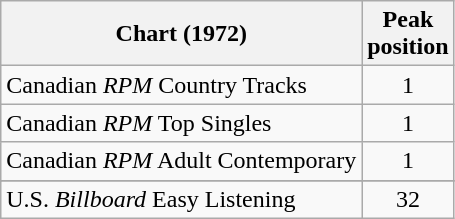<table class="wikitable sortable">
<tr>
<th align="left">Chart (1972)</th>
<th align="center">Peak<br>position</th>
</tr>
<tr>
<td align="left">Canadian <em>RPM</em> Country Tracks</td>
<td align="center">1</td>
</tr>
<tr>
<td align="left">Canadian <em>RPM</em> Top Singles</td>
<td align="center">1</td>
</tr>
<tr>
<td align="left">Canadian <em>RPM</em> Adult Contemporary</td>
<td align="center">1</td>
</tr>
<tr>
</tr>
<tr>
</tr>
<tr>
<td align="left">U.S. <em>Billboard</em> Easy Listening</td>
<td align="center">32</td>
</tr>
</table>
